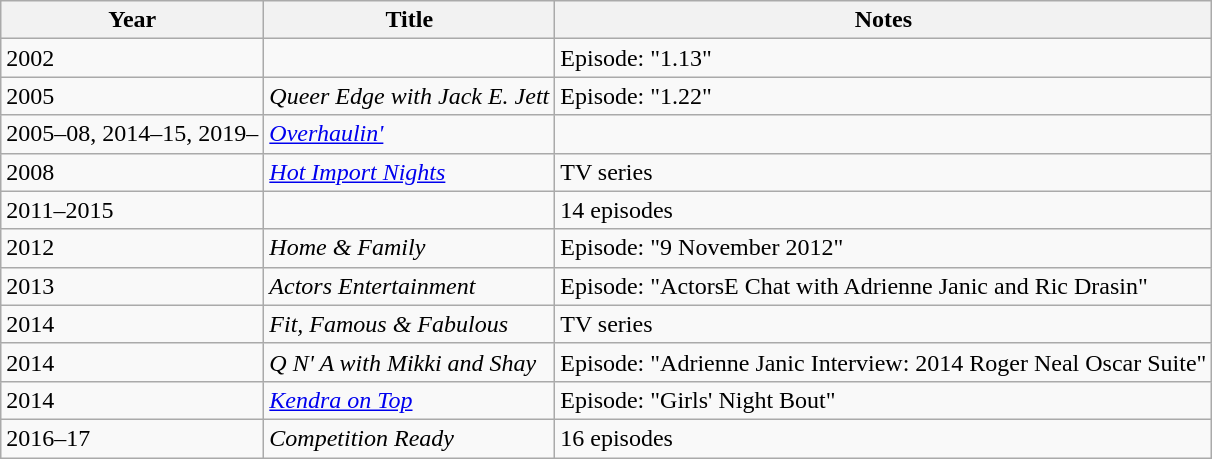<table class="wikitable sortable">
<tr>
<th>Year</th>
<th>Title</th>
<th class="unsortable">Notes</th>
</tr>
<tr>
<td>2002</td>
<td><em></em></td>
<td>Episode: "1.13"</td>
</tr>
<tr>
<td>2005</td>
<td><em>Queer Edge with Jack E. Jett</em></td>
<td>Episode: "1.22"</td>
</tr>
<tr>
<td>2005–08, 2014–15, 2019–</td>
<td><em><a href='#'>Overhaulin'</a></em></td>
<td></td>
</tr>
<tr>
<td>2008</td>
<td><em><a href='#'>Hot Import Nights</a></em></td>
<td>TV series</td>
</tr>
<tr>
<td>2011–2015</td>
<td><em></em></td>
<td>14 episodes</td>
</tr>
<tr>
<td>2012</td>
<td><em>Home & Family</em></td>
<td>Episode: "9 November 2012"</td>
</tr>
<tr>
<td>2013</td>
<td><em>Actors Entertainment</em></td>
<td>Episode: "ActorsE Chat with Adrienne Janic and Ric Drasin"</td>
</tr>
<tr>
<td>2014</td>
<td><em>Fit, Famous & Fabulous</em></td>
<td>TV series</td>
</tr>
<tr>
<td>2014</td>
<td><em>Q N' A with Mikki and Shay</em></td>
<td>Episode: "Adrienne Janic Interview: 2014 Roger Neal Oscar Suite"</td>
</tr>
<tr>
<td>2014</td>
<td><em><a href='#'>Kendra on Top</a></em></td>
<td>Episode: "Girls' Night Bout"</td>
</tr>
<tr>
<td>2016–17</td>
<td><em>Competition Ready</em></td>
<td>16 episodes</td>
</tr>
</table>
